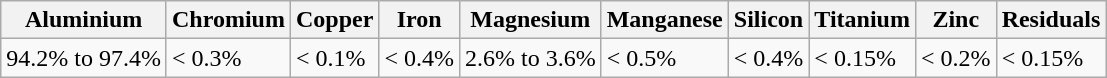<table class="wikitable">
<tr>
<th>Aluminium</th>
<th>Chromium</th>
<th>Copper</th>
<th>Iron</th>
<th>Magnesium</th>
<th>Manganese</th>
<th>Silicon</th>
<th>Titanium</th>
<th>Zinc</th>
<th>Residuals</th>
</tr>
<tr>
<td>94.2% to 97.4%</td>
<td>< 0.3%</td>
<td>< 0.1%</td>
<td>< 0.4%</td>
<td>2.6% to 3.6%</td>
<td>< 0.5%</td>
<td>< 0.4%</td>
<td>< 0.15%</td>
<td>< 0.2%</td>
<td>< 0.15%</td>
</tr>
</table>
